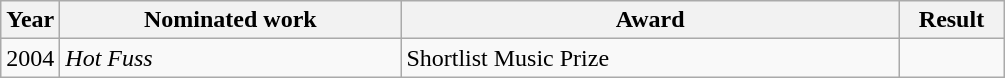<table class="wikitable">
<tr>
<th>Year</th>
<th width="220">Nominated work</th>
<th width="325">Award</th>
<th width="62">Result</th>
</tr>
<tr>
<td>2004</td>
<td><em>Hot Fuss</em></td>
<td>Shortlist Music Prize</td>
<td></td>
</tr>
</table>
